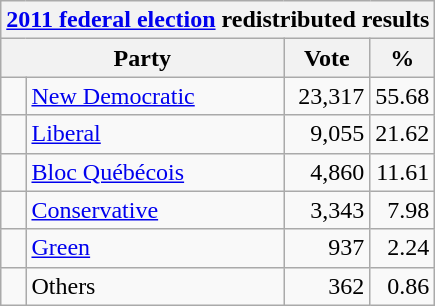<table class="wikitable">
<tr>
<th colspan="4"><a href='#'>2011 federal election</a> redistributed results</th>
</tr>
<tr>
<th bgcolor="#DDDDFF" width="130px" colspan="2">Party</th>
<th bgcolor="#DDDDFF" width="50px">Vote</th>
<th bgcolor="#DDDDFF" width="30px">%</th>
</tr>
<tr>
<td> </td>
<td><a href='#'>New Democratic</a></td>
<td align=right>23,317</td>
<td align=right>55.68</td>
</tr>
<tr>
<td> </td>
<td><a href='#'>Liberal</a></td>
<td align=right>9,055</td>
<td align=right>21.62</td>
</tr>
<tr>
<td> </td>
<td><a href='#'>Bloc Québécois</a></td>
<td align=right>4,860</td>
<td align=right>11.61</td>
</tr>
<tr>
<td> </td>
<td><a href='#'>Conservative</a></td>
<td align=right>3,343</td>
<td align=right>7.98</td>
</tr>
<tr>
<td> </td>
<td><a href='#'>Green</a></td>
<td align=right>937</td>
<td align=right>2.24</td>
</tr>
<tr>
<td> </td>
<td>Others</td>
<td align=right>362</td>
<td align=right>0.86</td>
</tr>
</table>
